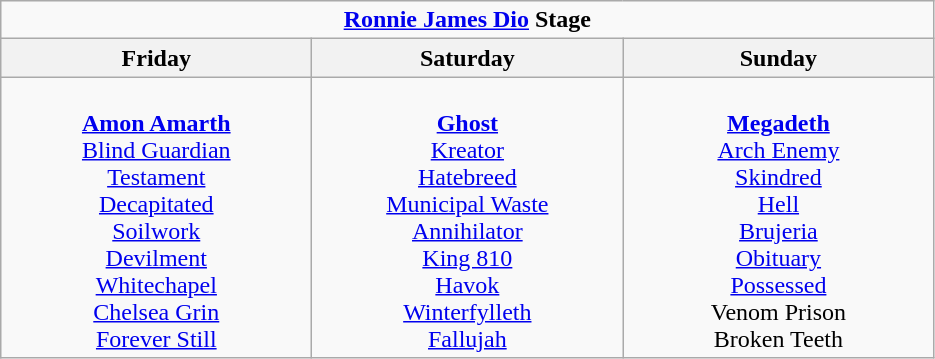<table class="wikitable">
<tr>
<td colspan="3" align="center"><strong><a href='#'>Ronnie James Dio</a> Stage</strong></td>
</tr>
<tr>
<th>Friday</th>
<th>Saturday</th>
<th>Sunday</th>
</tr>
<tr>
<td valign="top" align="center" width=200><br><strong><a href='#'>Amon Amarth</a></strong><br>
<a href='#'>Blind Guardian</a><br>
<a href='#'>Testament</a><br>
<a href='#'>Decapitated</a><br>
<a href='#'>Soilwork</a><br>
<a href='#'>Devilment</a><br>
<a href='#'>Whitechapel</a><br>
<a href='#'>Chelsea Grin</a><br>
<a href='#'>Forever Still</a></td>
<td valign="top" align="center" width=200><br><strong><a href='#'>Ghost</a></strong><br>
<a href='#'>Kreator</a><br>
<a href='#'>Hatebreed</a><br>
<a href='#'>Municipal Waste</a><br>
<a href='#'>Annihilator</a><br>
<a href='#'>King 810</a><br>
<a href='#'>Havok</a><br>
<a href='#'>Winterfylleth</a><br>
<a href='#'>Fallujah</a></td>
<td valign="top" align="center" width=200><br><strong><a href='#'>Megadeth</a></strong><br>
<a href='#'>Arch Enemy</a><br>
<a href='#'>Skindred</a><br>
<a href='#'>Hell</a><br>
<a href='#'>Brujeria</a><br>
<a href='#'>Obituary</a><br>
<a href='#'>Possessed</a><br>
Venom Prison<br>
Broken Teeth</td>
</tr>
</table>
